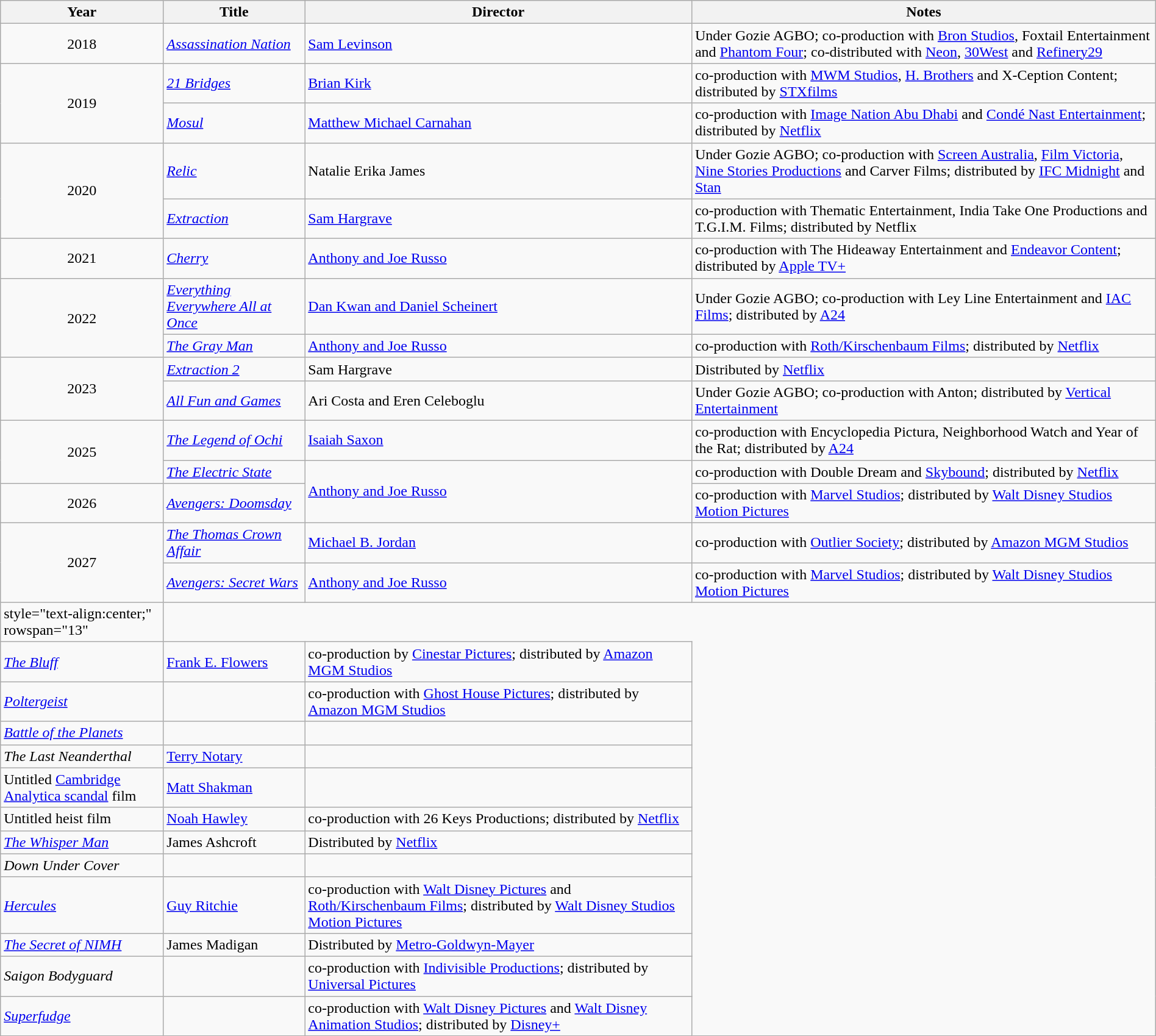<table class="wikitable sortable" style="width: 100%">
<tr>
<th>Year</th>
<th>Title</th>
<th>Director</th>
<th>Notes</th>
</tr>
<tr>
<td style="text-align:center;">2018</td>
<td><em><a href='#'>Assassination Nation</a></em></td>
<td><a href='#'>Sam Levinson</a></td>
<td>Under Gozie AGBO; co-production with <a href='#'>Bron Studios</a>, Foxtail Entertainment and <a href='#'>Phantom Four</a>; co-distributed with <a href='#'>Neon</a>, <a href='#'>30West</a> and <a href='#'>Refinery29</a></td>
</tr>
<tr>
<td style="text-align:center;" rowspan="2">2019</td>
<td><em><a href='#'>21 Bridges</a></em></td>
<td><a href='#'>Brian Kirk</a></td>
<td>co-production with <a href='#'>MWM Studios</a>, <a href='#'>H. Brothers</a> and X-Ception Content; distributed by <a href='#'>STXfilms</a></td>
</tr>
<tr>
<td><em><a href='#'>Mosul</a></em></td>
<td><a href='#'>Matthew Michael Carnahan</a></td>
<td>co-production with <a href='#'>Image Nation Abu Dhabi</a> and <a href='#'>Condé Nast Entertainment</a>; distributed by <a href='#'>Netflix</a></td>
</tr>
<tr>
<td style="text-align:center;" rowspan="2">2020</td>
<td><em><a href='#'>Relic</a></em></td>
<td>Natalie Erika James</td>
<td>Under Gozie AGBO; co-production with <a href='#'>Screen Australia</a>, <a href='#'>Film Victoria</a>, <a href='#'>Nine Stories Productions</a> and Carver Films; distributed by <a href='#'>IFC Midnight</a> and <a href='#'>Stan</a></td>
</tr>
<tr>
<td><em><a href='#'>Extraction</a></em></td>
<td><a href='#'>Sam Hargrave</a></td>
<td>co-production with Thematic Entertainment, India Take One Productions and T.G.I.M. Films; distributed by Netflix</td>
</tr>
<tr>
<td style="text-align:center;">2021</td>
<td><em><a href='#'>Cherry</a></em></td>
<td><a href='#'>Anthony and Joe Russo</a></td>
<td>co-production with The Hideaway Entertainment and <a href='#'>Endeavor Content</a>; distributed by <a href='#'>Apple TV+</a></td>
</tr>
<tr>
<td style="text-align:center;" rowspan="2">2022</td>
<td><em><a href='#'>Everything Everywhere All at Once</a></em></td>
<td><a href='#'>Dan Kwan and Daniel Scheinert</a></td>
<td>Under Gozie AGBO; co-production with Ley Line Entertainment and <a href='#'>IAC Films</a>; distributed by <a href='#'>A24</a></td>
</tr>
<tr>
<td><em><a href='#'>The Gray Man</a></em></td>
<td><a href='#'>Anthony and Joe Russo</a></td>
<td>co-production with <a href='#'>Roth/Kirschenbaum Films</a>; distributed by <a href='#'>Netflix</a></td>
</tr>
<tr>
<td style="text-align:center;" rowspan="2">2023</td>
<td><em><a href='#'>Extraction 2</a></em></td>
<td>Sam Hargrave</td>
<td>Distributed by <a href='#'>Netflix</a></td>
</tr>
<tr>
<td><em><a href='#'>All Fun and Games</a></em></td>
<td>Ari Costa and Eren Celeboglu</td>
<td>Under Gozie AGBO; co-production with Anton; distributed by <a href='#'>Vertical Entertainment</a></td>
</tr>
<tr>
<td style="text-align:center;" rowspan="2">2025</td>
<td><em><a href='#'>The Legend of Ochi</a></em></td>
<td><a href='#'>Isaiah Saxon</a></td>
<td>co-production with Encyclopedia Pictura, Neighborhood Watch and Year of the Rat; distributed by <a href='#'>A24</a></td>
</tr>
<tr>
<td><em><a href='#'>The Electric State</a></em></td>
<td rowspan="2"><a href='#'>Anthony and Joe Russo</a></td>
<td>co-production with Double Dream and <a href='#'>Skybound</a>; distributed by <a href='#'>Netflix</a></td>
</tr>
<tr>
<td style="text-align:center;">2026</td>
<td><em><a href='#'>Avengers: Doomsday</a></em></td>
<td>co-production with <a href='#'>Marvel Studios</a>; distributed by <a href='#'>Walt Disney Studios Motion Pictures</a></td>
</tr>
<tr>
<td style="text-align:center;" rowspan="2">2027</td>
<td><em><a href='#'>The Thomas Crown Affair</a></em></td>
<td><a href='#'>Michael B. Jordan</a></td>
<td>co-production with <a href='#'>Outlier Society</a>; distributed by <a href='#'>Amazon MGM Studios</a></td>
</tr>
<tr>
<td><em><a href='#'>Avengers: Secret Wars</a></em></td>
<td><a href='#'>Anthony and Joe Russo</a></td>
<td>co-production with <a href='#'>Marvel Studios</a>; distributed by <a href='#'>Walt Disney Studios Motion Pictures</a></td>
</tr>
<tr>
<td>style="text-align:center;" rowspan="13" </td>
</tr>
<tr>
<td><em><a href='#'>The Bluff</a></em></td>
<td><a href='#'>Frank E. Flowers</a></td>
<td>co-production by <a href='#'>Cinestar Pictures</a>; distributed by <a href='#'>Amazon MGM Studios</a></td>
</tr>
<tr>
<td><em><a href='#'>Poltergeist</a></em></td>
<td></td>
<td>co-production with <a href='#'>Ghost House Pictures</a>; distributed by <a href='#'>Amazon MGM Studios</a></td>
</tr>
<tr>
<td><em><a href='#'>Battle of the Planets</a></em></td>
<td></td>
<td></td>
</tr>
<tr>
<td><em>The Last Neanderthal</em></td>
<td><a href='#'>Terry Notary</a></td>
<td></td>
</tr>
<tr>
<td>Untitled <a href='#'>Cambridge Analytica scandal</a> film</td>
<td><a href='#'>Matt Shakman</a></td>
<td></td>
</tr>
<tr>
<td>Untitled heist film</td>
<td><a href='#'>Noah Hawley</a></td>
<td>co-production with 26 Keys Productions; distributed by <a href='#'>Netflix</a></td>
</tr>
<tr>
<td><em><a href='#'>The Whisper Man</a></em></td>
<td>James Ashcroft</td>
<td>Distributed by <a href='#'>Netflix</a></td>
</tr>
<tr>
<td><em>Down Under Cover</em></td>
<td></td>
<td></td>
</tr>
<tr>
<td><em><a href='#'>Hercules</a></em></td>
<td><a href='#'>Guy Ritchie</a></td>
<td>co-production with <a href='#'>Walt Disney Pictures</a> and <a href='#'>Roth/Kirschenbaum Films</a>; distributed by <a href='#'>Walt Disney Studios Motion Pictures</a></td>
</tr>
<tr>
<td><em><a href='#'>The Secret of NIMH</a></em></td>
<td>James Madigan</td>
<td>Distributed by <a href='#'>Metro-Goldwyn-Mayer</a></td>
</tr>
<tr>
<td><em>Saigon Bodyguard</em></td>
<td></td>
<td>co-production with <a href='#'>Indivisible Productions</a>; distributed by <a href='#'>Universal Pictures</a></td>
</tr>
<tr>
<td><em><a href='#'>Superfudge</a></em></td>
<td></td>
<td>co-production with <a href='#'>Walt Disney Pictures</a> and <a href='#'>Walt Disney Animation Studios</a>; distributed by <a href='#'>Disney+</a></td>
</tr>
</table>
